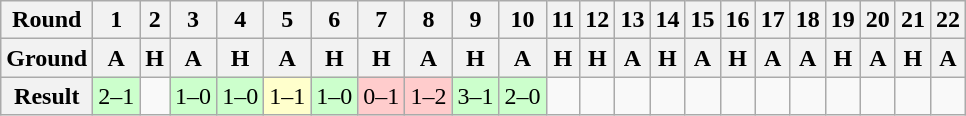<table class="wikitable">
<tr>
<th>Round</th>
<th>1</th>
<th>2</th>
<th>3</th>
<th>4</th>
<th>5</th>
<th>6</th>
<th>7</th>
<th>8</th>
<th>9</th>
<th>10</th>
<th>11</th>
<th>12</th>
<th>13</th>
<th>14</th>
<th>15</th>
<th>16</th>
<th>17</th>
<th>18</th>
<th>19</th>
<th>20</th>
<th>21</th>
<th>22</th>
</tr>
<tr>
<th>Ground</th>
<th>A</th>
<th>H</th>
<th>A</th>
<th>H</th>
<th>A</th>
<th>H</th>
<th>H</th>
<th>A</th>
<th>H</th>
<th>A</th>
<th>H</th>
<th>H</th>
<th>A</th>
<th>H</th>
<th>A</th>
<th>H</th>
<th>A</th>
<th>A</th>
<th>H</th>
<th>A</th>
<th>H</th>
<th>A</th>
</tr>
<tr>
<th>Result</th>
<td bgcolor="#CCFFCC">2–1</td>
<td bgcolor=></td>
<td bgcolor="#CCFFCC">1–0</td>
<td bgcolor="#CCFFCC">1–0</td>
<td bgcolor="#FFFFCC">1–1</td>
<td bgcolor="#CCFFCC">1–0</td>
<td bgcolor="#FFCCCC">0–1</td>
<td bgcolor="#FFCCCC">1–2</td>
<td bgcolor="#CCFFCC">3–1</td>
<td bgcolor="#CCFFCC">2–0</td>
<td bgcolor=></td>
<td bgcolor=></td>
<td bgcolor=></td>
<td bgcolor=></td>
<td bgcolor=></td>
<td bgcolor=></td>
<td bgcolor=></td>
<td bgcolor=></td>
<td bgcolor=></td>
<td bgcolor=></td>
<td bgcolor=></td>
<td bgcolor=></td>
</tr>
</table>
